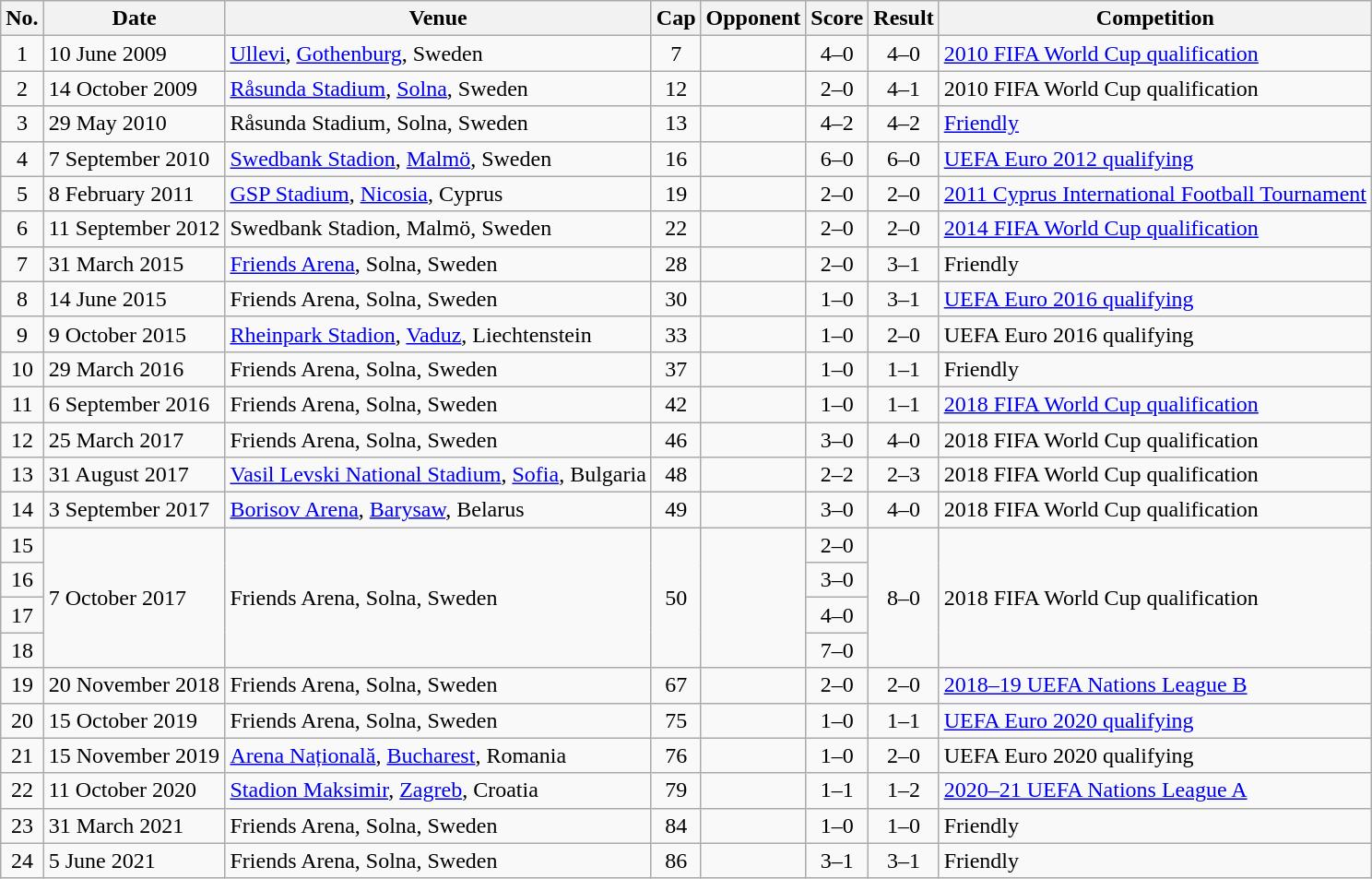<table class="wikitable sortable plainrowheaders">
<tr>
<th scope=col">No.</th>
<th scope="col" data-sort-type="date">Date</th>
<th scope="col">Venue</th>
<th scope="col">Cap</th>
<th scope="col">Opponent</th>
<th scope="col">Score</th>
<th scope="col">Result</th>
<th scope="col">Competition</th>
</tr>
<tr>
<td align="center">1</td>
<td>10 June 2009</td>
<td><a href='#'>Ullevi</a>, <a href='#'>Gothenburg</a>, Sweden</td>
<td align="center">7</td>
<td></td>
<td align="center">4–0</td>
<td align="center">4–0</td>
<td><a href='#'>2010 FIFA World Cup qualification</a></td>
</tr>
<tr>
<td align="center">2</td>
<td>14 October 2009</td>
<td><a href='#'>Råsunda Stadium</a>, <a href='#'>Solna</a>, Sweden</td>
<td align="center">12</td>
<td></td>
<td align="center">2–0</td>
<td align="center">4–1</td>
<td>2010 FIFA World Cup qualification</td>
</tr>
<tr>
<td align="center">3</td>
<td>29 May 2010</td>
<td>Råsunda Stadium, Solna, Sweden</td>
<td align="center">13</td>
<td></td>
<td align="center">4–2</td>
<td align="center">4–2</td>
<td><a href='#'>Friendly</a></td>
</tr>
<tr>
<td align="center">4</td>
<td>7 September 2010</td>
<td><a href='#'>Swedbank Stadion</a>, <a href='#'>Malmö</a>, Sweden</td>
<td align="center">16</td>
<td></td>
<td align="center">6–0</td>
<td align="center">6–0</td>
<td><a href='#'>UEFA Euro 2012 qualifying</a></td>
</tr>
<tr>
<td align="center">5</td>
<td>8 February 2011</td>
<td><a href='#'>GSP Stadium</a>, <a href='#'>Nicosia</a>, Cyprus</td>
<td align="center">19</td>
<td></td>
<td align="center">2–0</td>
<td align="center">2–0</td>
<td><a href='#'>2011 Cyprus International Football Tournament</a></td>
</tr>
<tr>
<td align="center">6</td>
<td>11 September 2012</td>
<td>Swedbank Stadion, Malmö, Sweden</td>
<td align="center">22</td>
<td></td>
<td align="center">2–0</td>
<td align="center">2–0</td>
<td><a href='#'>2014 FIFA World Cup qualification</a></td>
</tr>
<tr>
<td align="center">7</td>
<td>31 March 2015</td>
<td><a href='#'>Friends Arena</a>, Solna, Sweden</td>
<td align="center">28</td>
<td></td>
<td align="center">2–0</td>
<td align="center">3–1</td>
<td>Friendly</td>
</tr>
<tr>
<td align="center">8</td>
<td>14 June 2015</td>
<td>Friends Arena, Solna, Sweden</td>
<td align=center>30</td>
<td></td>
<td align="center">1–0</td>
<td align="center">3–1</td>
<td><a href='#'>UEFA Euro 2016 qualifying</a></td>
</tr>
<tr>
<td align="center">9</td>
<td>9 October 2015</td>
<td><a href='#'>Rheinpark Stadion</a>, <a href='#'>Vaduz</a>, Liechtenstein</td>
<td align="center">33</td>
<td></td>
<td align="center">1–0</td>
<td align="center">2–0</td>
<td>UEFA Euro 2016 qualifying</td>
</tr>
<tr>
<td align="center">10</td>
<td>29 March 2016</td>
<td>Friends Arena, Solna, Sweden</td>
<td align="center">37</td>
<td></td>
<td align="center">1–0</td>
<td align="center">1–1</td>
<td>Friendly</td>
</tr>
<tr>
<td align="center">11</td>
<td>6 September 2016</td>
<td>Friends Arena, Solna, Sweden</td>
<td align="center">42</td>
<td></td>
<td align="center">1–0</td>
<td align="center">1–1</td>
<td><a href='#'>2018 FIFA World Cup qualification</a></td>
</tr>
<tr>
<td align="center">12</td>
<td>25 March 2017</td>
<td>Friends Arena, Solna, Sweden</td>
<td align="center">46</td>
<td></td>
<td align="center">3–0</td>
<td align="center">4–0</td>
<td>2018 FIFA World Cup qualification</td>
</tr>
<tr>
<td align="center">13</td>
<td>31 August 2017</td>
<td><a href='#'>Vasil Levski National Stadium</a>, <a href='#'>Sofia</a>, Bulgaria</td>
<td align="center">48</td>
<td></td>
<td align="center">2–2</td>
<td align="center">2–3</td>
<td>2018 FIFA World Cup qualification</td>
</tr>
<tr>
<td align="center">14</td>
<td>3 September 2017</td>
<td><a href='#'>Borisov Arena</a>, <a href='#'>Barysaw</a>, Belarus</td>
<td align="center">49</td>
<td></td>
<td align="center">3–0</td>
<td align="center">4–0</td>
<td>2018 FIFA World Cup qualification</td>
</tr>
<tr>
<td align="center">15</td>
<td rowspan="4">7 October 2017</td>
<td rowspan="4">Friends Arena, Solna, Sweden</td>
<td rowspan="4" align="center">50</td>
<td rowspan="4"></td>
<td align="center">2–0</td>
<td rowspan="4" align="center">8–0</td>
<td rowspan="4">2018 FIFA World Cup qualification</td>
</tr>
<tr>
<td align="center">16</td>
<td align="center">3–0</td>
</tr>
<tr>
<td align="center">17</td>
<td align="center">4–0</td>
</tr>
<tr>
<td align="center">18</td>
<td align="center">7–0</td>
</tr>
<tr>
<td align="center">19</td>
<td>20 November 2018</td>
<td>Friends Arena, Solna, Sweden</td>
<td align="center">67</td>
<td></td>
<td align="center">2–0</td>
<td align="center">2–0</td>
<td><a href='#'>2018–19 UEFA Nations League B</a></td>
</tr>
<tr>
<td align="center">20</td>
<td>15 October 2019</td>
<td>Friends Arena, Solna, Sweden</td>
<td align="center">75</td>
<td></td>
<td align="center">1–0</td>
<td align="center">1–1</td>
<td><a href='#'>UEFA Euro 2020 qualifying</a></td>
</tr>
<tr>
<td align="center">21</td>
<td>15 November 2019</td>
<td><a href='#'>Arena Națională</a>, <a href='#'>Bucharest</a>, Romania</td>
<td align="center">76</td>
<td></td>
<td align="center">1–0</td>
<td align="center">2–0</td>
<td>UEFA Euro 2020 qualifying</td>
</tr>
<tr>
<td align="center">22</td>
<td>11 October 2020</td>
<td><a href='#'>Stadion Maksimir</a>, <a href='#'>Zagreb</a>, Croatia</td>
<td align="center">79</td>
<td></td>
<td align="center">1–1</td>
<td align="center">1–2</td>
<td><a href='#'>2020–21 UEFA Nations League A</a></td>
</tr>
<tr>
<td align="center">23</td>
<td>31 March 2021</td>
<td>Friends Arena, Solna, Sweden</td>
<td align="center">84</td>
<td></td>
<td align="center">1–0</td>
<td align="center">1–0</td>
<td>Friendly</td>
</tr>
<tr>
<td align="center">24</td>
<td>5 June 2021</td>
<td>Friends Arena, Solna, Sweden</td>
<td align="center">86</td>
<td></td>
<td align="center">3–1</td>
<td align="center">3–1</td>
<td>Friendly</td>
</tr>
</table>
